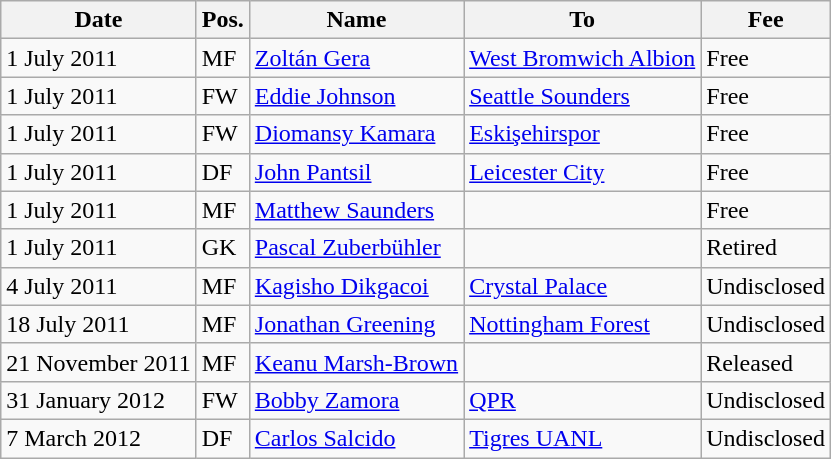<table class="wikitable">
<tr>
<th>Date</th>
<th>Pos.</th>
<th>Name</th>
<th>To</th>
<th>Fee</th>
</tr>
<tr>
<td>1 July 2011</td>
<td>MF</td>
<td> <a href='#'>Zoltán Gera</a></td>
<td> <a href='#'>West Bromwich Albion</a></td>
<td>Free</td>
</tr>
<tr>
<td>1 July 2011</td>
<td>FW</td>
<td> <a href='#'>Eddie Johnson</a></td>
<td> <a href='#'>Seattle Sounders</a></td>
<td>Free</td>
</tr>
<tr>
<td>1 July 2011</td>
<td>FW</td>
<td> <a href='#'>Diomansy Kamara</a></td>
<td> <a href='#'>Eskişehirspor</a></td>
<td>Free</td>
</tr>
<tr>
<td>1 July 2011</td>
<td>DF</td>
<td> <a href='#'>John Pantsil</a></td>
<td> <a href='#'>Leicester City</a></td>
<td>Free</td>
</tr>
<tr>
<td>1 July 2011</td>
<td>MF</td>
<td> <a href='#'>Matthew Saunders</a></td>
<td></td>
<td>Free</td>
</tr>
<tr>
<td>1 July 2011</td>
<td>GK</td>
<td> <a href='#'>Pascal Zuberbühler</a></td>
<td></td>
<td>Retired</td>
</tr>
<tr>
<td>4 July 2011</td>
<td>MF</td>
<td> <a href='#'>Kagisho Dikgacoi</a></td>
<td> <a href='#'>Crystal Palace</a></td>
<td>Undisclosed</td>
</tr>
<tr>
<td>18 July 2011</td>
<td>MF</td>
<td> <a href='#'>Jonathan Greening</a></td>
<td> <a href='#'>Nottingham Forest</a></td>
<td>Undisclosed</td>
</tr>
<tr>
<td>21 November 2011</td>
<td>MF</td>
<td> <a href='#'>Keanu Marsh-Brown</a></td>
<td></td>
<td>Released</td>
</tr>
<tr>
<td>31 January 2012</td>
<td>FW</td>
<td> <a href='#'>Bobby Zamora</a></td>
<td> <a href='#'>QPR</a></td>
<td>Undisclosed</td>
</tr>
<tr>
<td>7 March 2012</td>
<td>DF</td>
<td> <a href='#'>Carlos Salcido</a></td>
<td> <a href='#'>Tigres UANL</a></td>
<td>Undisclosed</td>
</tr>
</table>
